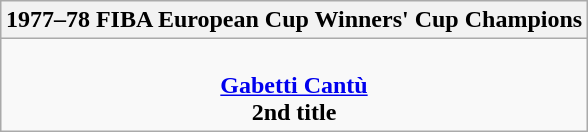<table class=wikitable style="text-align:center; margin:auto">
<tr>
<th>1977–78 FIBA European Cup Winners' Cup Champions</th>
</tr>
<tr>
<td><br> <strong><a href='#'>Gabetti Cantù</a></strong> <br> <strong>2nd title</strong></td>
</tr>
</table>
